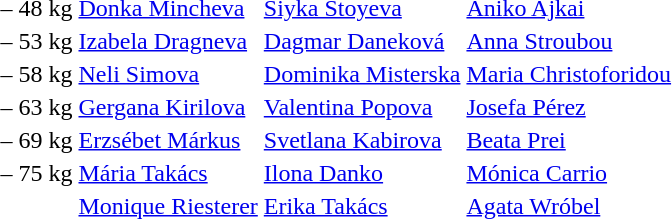<table>
<tr>
<td>– 48 kg<br></td>
<td> <a href='#'>Donka Mincheva</a></td>
<td> <a href='#'>Siyka Stoyeva</a></td>
<td> <a href='#'>Aniko Ajkai</a></td>
</tr>
<tr>
<td>– 53 kg<br></td>
<td> <a href='#'>Izabela Dragneva</a></td>
<td> <a href='#'>Dagmar Daneková</a></td>
<td> <a href='#'>Anna Stroubou</a></td>
</tr>
<tr>
<td>– 58 kg<br></td>
<td> <a href='#'>Neli Simova</a></td>
<td> <a href='#'>Dominika Misterska</a></td>
<td> <a href='#'>Maria Christoforidou</a></td>
</tr>
<tr>
<td>– 63 kg<br></td>
<td> <a href='#'>Gergana Kirilova</a></td>
<td> <a href='#'>Valentina Popova</a></td>
<td> <a href='#'>Josefa Pérez</a></td>
</tr>
<tr>
<td>– 69 kg<br></td>
<td> <a href='#'>Erzsébet Márkus</a></td>
<td> <a href='#'>Svetlana Kabirova</a></td>
<td> <a href='#'>Beata Prei</a></td>
</tr>
<tr>
<td>– 75 kg<br></td>
<td> <a href='#'>Mária Takács</a></td>
<td> <a href='#'>Ilona Danko</a></td>
<td> <a href='#'>Mónica Carrio</a></td>
</tr>
<tr>
<td><br></td>
<td> <a href='#'>Monique Riesterer</a></td>
<td> <a href='#'>Erika Takács</a></td>
<td> <a href='#'>Agata Wróbel</a></td>
</tr>
</table>
